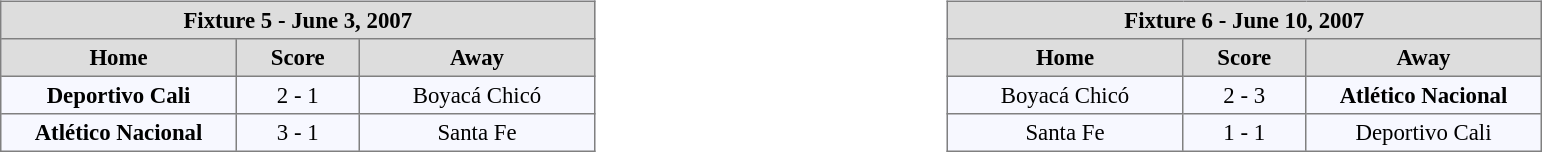<table width=100%>
<tr>
<td valign=top width=50% align=left><br><table align=center bgcolor="#f7f8ff" cellpadding="3" cellspacing="0" border="1" style="font-size: 95%; border: gray solid 1px; border-collapse: collapse;">
<tr align=center bgcolor=#DDDDDD style="color:black;">
<th colspan=3 align=center>Fixture 5 - June 3, 2007</th>
</tr>
<tr align=center bgcolor=#DDDDDD style="color:black;">
<th width="150">Home</th>
<th width="75">Score</th>
<th width="150">Away</th>
</tr>
<tr align=center>
<td><strong>Deportivo Cali</strong></td>
<td>2 - 1</td>
<td>Boyacá Chicó</td>
</tr>
<tr align=center>
<td><strong>Atlético Nacional</strong></td>
<td>3 - 1</td>
<td>Santa Fe</td>
</tr>
</table>
</td>
<td valign=top width=50% align=left><br><table align=center bgcolor="#f7f8ff" cellpadding="3" cellspacing="0" border="1" style="font-size: 95%; border: gray solid 1px; border-collapse: collapse;">
<tr align=center bgcolor=#DDDDDD style="color:black;">
<th colspan=3 align=center>Fixture 6 - June 10, 2007</th>
</tr>
<tr align=center bgcolor=#DDDDDD style="color:black;">
<th width="150">Home</th>
<th width="75">Score</th>
<th width="150">Away</th>
</tr>
<tr align=center>
<td>Boyacá Chicó</td>
<td>2 - 3</td>
<td><strong>Atlético Nacional</strong></td>
</tr>
<tr align=center>
<td>Santa Fe</td>
<td>1 - 1</td>
<td>Deportivo Cali</td>
</tr>
</table>
</td>
</tr>
</table>
